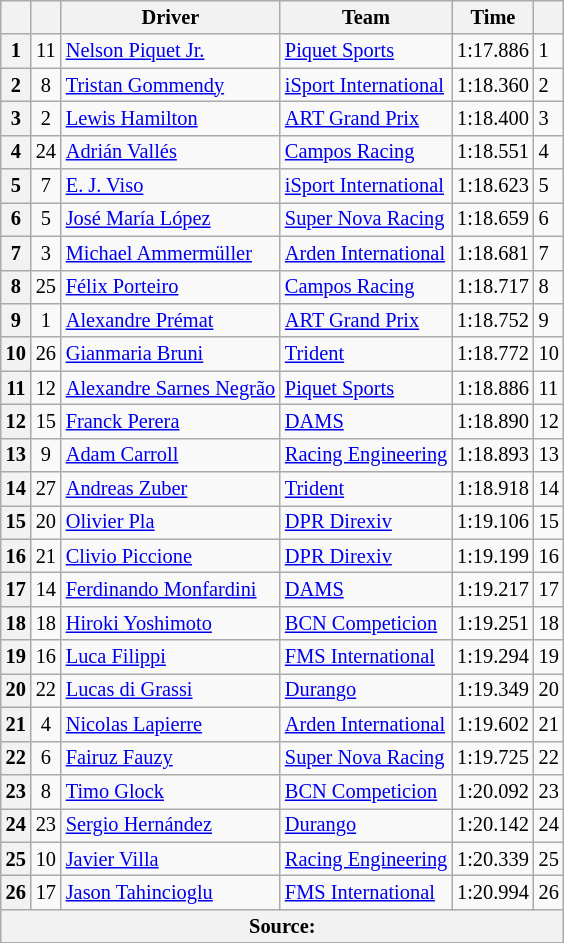<table class="wikitable" style="font-size:85%">
<tr>
<th></th>
<th></th>
<th>Driver</th>
<th>Team</th>
<th>Time</th>
<th></th>
</tr>
<tr>
<th>1</th>
<td align="center">11</td>
<td> <a href='#'>Nelson Piquet Jr.</a></td>
<td><a href='#'>Piquet Sports</a></td>
<td>1:17.886</td>
<td>1</td>
</tr>
<tr>
<th>2</th>
<td align="center">8</td>
<td> <a href='#'>Tristan Gommendy</a></td>
<td><a href='#'>iSport International</a></td>
<td>1:18.360</td>
<td>2</td>
</tr>
<tr>
<th>3</th>
<td align="center">2</td>
<td> <a href='#'>Lewis Hamilton</a></td>
<td><a href='#'>ART Grand Prix</a></td>
<td>1:18.400</td>
<td>3</td>
</tr>
<tr>
<th>4</th>
<td align="center">24</td>
<td> <a href='#'>Adrián Vallés</a></td>
<td><a href='#'>Campos Racing</a></td>
<td>1:18.551</td>
<td>4</td>
</tr>
<tr>
<th>5</th>
<td align="center">7</td>
<td> <a href='#'>E. J. Viso</a></td>
<td><a href='#'>iSport International</a></td>
<td>1:18.623</td>
<td>5</td>
</tr>
<tr>
<th>6</th>
<td align="center">5</td>
<td> <a href='#'>José María López</a></td>
<td><a href='#'>Super Nova Racing</a></td>
<td>1:18.659</td>
<td>6</td>
</tr>
<tr>
<th>7</th>
<td align="center">3</td>
<td> <a href='#'>Michael Ammermüller</a></td>
<td><a href='#'>Arden International</a></td>
<td>1:18.681</td>
<td>7</td>
</tr>
<tr>
<th>8</th>
<td align="center">25</td>
<td> <a href='#'>Félix Porteiro</a></td>
<td><a href='#'>Campos Racing</a></td>
<td>1:18.717</td>
<td>8</td>
</tr>
<tr>
<th>9</th>
<td align="center">1</td>
<td> <a href='#'>Alexandre Prémat</a></td>
<td><a href='#'>ART Grand Prix</a></td>
<td>1:18.752</td>
<td>9</td>
</tr>
<tr>
<th>10</th>
<td align="center">26</td>
<td> <a href='#'>Gianmaria Bruni</a></td>
<td><a href='#'>Trident</a></td>
<td>1:18.772</td>
<td>10</td>
</tr>
<tr>
<th>11</th>
<td align="center">12</td>
<td> <a href='#'>Alexandre Sarnes Negrão</a></td>
<td><a href='#'>Piquet Sports</a></td>
<td>1:18.886</td>
<td>11</td>
</tr>
<tr>
<th>12</th>
<td align="center">15</td>
<td> <a href='#'>Franck Perera</a></td>
<td><a href='#'>DAMS</a></td>
<td>1:18.890</td>
<td>12</td>
</tr>
<tr>
<th>13</th>
<td align="center">9</td>
<td> <a href='#'>Adam Carroll</a></td>
<td><a href='#'>Racing Engineering</a></td>
<td>1:18.893</td>
<td>13</td>
</tr>
<tr>
<th>14</th>
<td align="center">27</td>
<td> <a href='#'>Andreas Zuber</a></td>
<td><a href='#'>Trident</a></td>
<td>1:18.918</td>
<td>14</td>
</tr>
<tr>
<th>15</th>
<td align="center">20</td>
<td> <a href='#'>Olivier Pla</a></td>
<td><a href='#'>DPR Direxiv</a></td>
<td>1:19.106</td>
<td>15</td>
</tr>
<tr>
<th>16</th>
<td align="center">21</td>
<td> <a href='#'>Clivio Piccione</a></td>
<td><a href='#'>DPR Direxiv</a></td>
<td>1:19.199</td>
<td>16</td>
</tr>
<tr>
<th>17</th>
<td align="center">14</td>
<td> <a href='#'>Ferdinando Monfardini</a></td>
<td><a href='#'>DAMS</a></td>
<td>1:19.217</td>
<td>17</td>
</tr>
<tr>
<th>18</th>
<td align="center">18</td>
<td> <a href='#'>Hiroki Yoshimoto</a></td>
<td><a href='#'>BCN Competicion</a></td>
<td>1:19.251</td>
<td>18</td>
</tr>
<tr>
<th>19</th>
<td align="center">16</td>
<td> <a href='#'>Luca Filippi</a></td>
<td><a href='#'>FMS International</a></td>
<td>1:19.294</td>
<td>19</td>
</tr>
<tr>
<th>20</th>
<td align="center">22</td>
<td> <a href='#'>Lucas di Grassi</a></td>
<td><a href='#'>Durango</a></td>
<td>1:19.349</td>
<td>20</td>
</tr>
<tr>
<th>21</th>
<td align="center">4</td>
<td> <a href='#'>Nicolas Lapierre</a></td>
<td><a href='#'>Arden International</a></td>
<td>1:19.602</td>
<td>21</td>
</tr>
<tr>
<th>22</th>
<td align="center">6</td>
<td> <a href='#'>Fairuz Fauzy</a></td>
<td><a href='#'>Super Nova Racing</a></td>
<td>1:19.725</td>
<td>22</td>
</tr>
<tr>
<th>23</th>
<td align="center">8</td>
<td> <a href='#'>Timo Glock</a></td>
<td><a href='#'>BCN Competicion</a></td>
<td>1:20.092</td>
<td>23</td>
</tr>
<tr>
<th>24</th>
<td align="center">23</td>
<td> <a href='#'>Sergio Hernández</a></td>
<td><a href='#'>Durango</a></td>
<td>1:20.142</td>
<td>24</td>
</tr>
<tr>
<th>25</th>
<td align="center">10</td>
<td> <a href='#'>Javier Villa</a></td>
<td><a href='#'>Racing Engineering</a></td>
<td>1:20.339</td>
<td>25</td>
</tr>
<tr>
<th>26</th>
<td align="center">17</td>
<td> <a href='#'>Jason Tahincioglu</a></td>
<td><a href='#'>FMS International</a></td>
<td>1:20.994</td>
<td>26</td>
</tr>
<tr>
<th colspan="6">Source:</th>
</tr>
<tr>
</tr>
</table>
